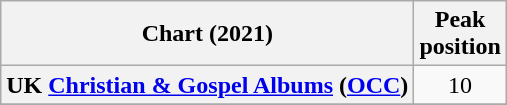<table class="wikitable sortable plainrowheaders" style="text-align:center">
<tr>
<th scope="col">Chart (2021)</th>
<th scope="col">Peak<br>position</th>
</tr>
<tr>
<th scope="row">UK <a href='#'>Christian & Gospel Albums</a> (<a href='#'>OCC</a>)</th>
<td>10</td>
</tr>
<tr>
</tr>
<tr>
</tr>
</table>
